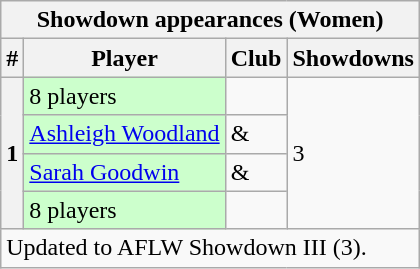<table class="wikitable">
<tr>
<th colspan="4">Showdown appearances (Women)</th>
</tr>
<tr>
<th>#</th>
<th>Player</th>
<th>Club</th>
<th>Showdowns</th>
</tr>
<tr>
<th rowspan="4">1</th>
<td style="background:#cfc;">8 players</td>
<td></td>
<td rowspan="4">3</td>
</tr>
<tr>
<td style="background:#cfc;"><a href='#'>Ashleigh Woodland</a></td>
<td> & </td>
</tr>
<tr>
<td style="background:#cfc;"><a href='#'>Sarah Goodwin</a></td>
<td> & </td>
</tr>
<tr>
<td style="background:#cfc;">8 players</td>
<td></td>
</tr>
<tr>
<td colspan="4">Updated to AFLW Showdown III (3).</td>
</tr>
</table>
